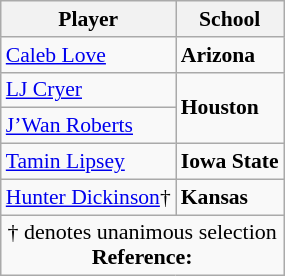<table class="wikitable" style="white-space:nowrap; font-size:90%;">
<tr>
<th>Player</th>
<th>School</th>
</tr>
<tr ,>
<td><a href='#'>Caleb Love</a></td>
<td><strong>Arizona</strong></td>
</tr>
<tr>
<td><a href='#'>LJ Cryer</a></td>
<td rowspan=2><strong>Houston</strong></td>
</tr>
<tr>
<td><a href='#'>J’Wan Roberts</a></td>
</tr>
<tr>
<td><a href='#'>Tamin Lipsey</a></td>
<td><strong>Iowa State</strong></td>
</tr>
<tr>
<td><a href='#'>Hunter Dickinson</a>†</td>
<td><strong>Kansas</strong></td>
</tr>
<tr>
<td colspan="4"  style="font-size:11pt; text-align:center;">† denotes unanimous selection<br><strong>Reference:</strong></td>
</tr>
</table>
